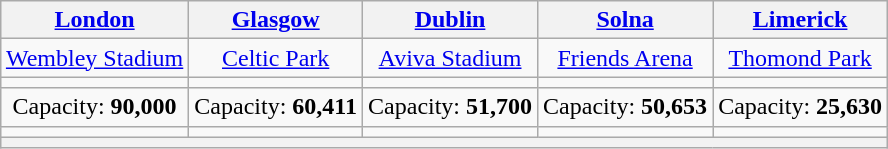<table class="wikitable" style="margin:0.5em auto; text-align:center">
<tr>
<th> <a href='#'>London</a></th>
<th> <a href='#'>Glasgow</a></th>
<th> <a href='#'>Dublin</a></th>
<th> <a href='#'>Solna</a></th>
<th> <a href='#'>Limerick</a></th>
</tr>
<tr>
<td><a href='#'>Wembley Stadium</a></td>
<td><a href='#'>Celtic Park</a></td>
<td><a href='#'>Aviva Stadium</a></td>
<td><a href='#'>Friends Arena</a></td>
<td><a href='#'>Thomond Park</a></td>
</tr>
<tr>
<td><small></small></td>
<td><small></small></td>
<td><small></small></td>
<td><small></small></td>
<td><small></small></td>
</tr>
<tr>
<td>Capacity: <strong>90,000</strong></td>
<td>Capacity: <strong>60,411</strong></td>
<td>Capacity: <strong>51,700</strong></td>
<td>Capacity: <strong>50,653</strong></td>
<td>Capacity: <strong>25,630</strong></td>
</tr>
<tr>
<td></td>
<td></td>
<td></td>
<td></td>
<td></td>
</tr>
<tr>
<th colspan="5"></th>
</tr>
</table>
